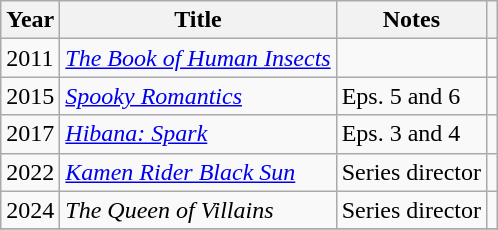<table class="wikitable">
<tr>
<th>Year</th>
<th>Title</th>
<th>Notes</th>
<th></th>
</tr>
<tr>
<td>2011</td>
<td><em><a href='#'>The Book of Human Insects</a></em></td>
<td></td>
<td></td>
</tr>
<tr>
<td>2015</td>
<td><em><a href='#'>Spooky Romantics</a></em></td>
<td>Eps. 5 and 6</td>
<td></td>
</tr>
<tr>
<td>2017</td>
<td><em><a href='#'>Hibana: Spark</a></em></td>
<td>Eps. 3 and 4</td>
<td></td>
</tr>
<tr>
<td>2022</td>
<td><em><a href='#'>Kamen Rider Black Sun</a></em></td>
<td>Series director</td>
<td></td>
</tr>
<tr>
<td>2024</td>
<td><em>The Queen of Villains</em></td>
<td>Series director</td>
<td></td>
</tr>
<tr>
</tr>
</table>
